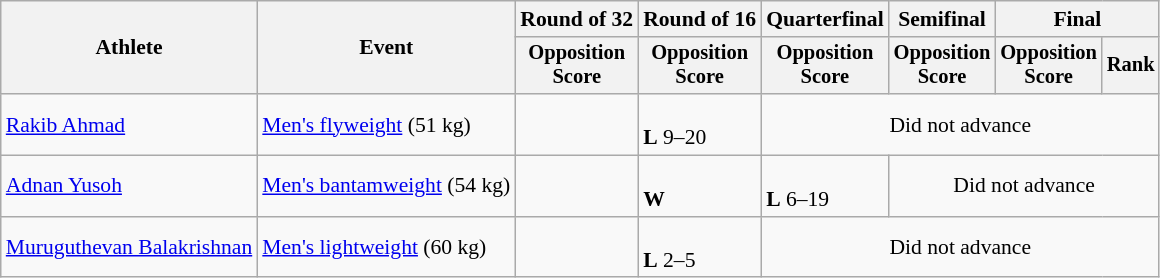<table class="wikitable" style="font-size:90%">
<tr>
<th rowspan=2>Athlete</th>
<th rowspan=2>Event</th>
<th>Round of 32</th>
<th>Round of 16</th>
<th>Quarterfinal</th>
<th>Semifinal</th>
<th colspan=2>Final</th>
</tr>
<tr style="font-size:95%">
<th>Opposition<br>Score</th>
<th>Opposition<br>Score</th>
<th>Opposition<br>Score</th>
<th>Opposition<br>Score</th>
<th>Opposition<br>Score</th>
<th>Rank</th>
</tr>
<tr>
<td><a href='#'>Rakib Ahmad</a></td>
<td><a href='#'>Men's flyweight</a> (51 kg)</td>
<td></td>
<td><br><strong>L</strong> 9–20</td>
<td colspan=4 align=center>Did not advance</td>
</tr>
<tr>
<td><a href='#'>Adnan Yusoh</a></td>
<td><a href='#'>Men's bantamweight</a> (54 kg)</td>
<td></td>
<td><br><strong>W</strong> </td>
<td><br><strong>L</strong> 6–19</td>
<td colspan=3 align=center>Did not advance</td>
</tr>
<tr>
<td><a href='#'>Muruguthevan Balakrishnan</a></td>
<td><a href='#'>Men's lightweight</a> (60 kg)</td>
<td></td>
<td><br><strong>L</strong> 2–5</td>
<td colspan=4 align=center>Did not advance</td>
</tr>
</table>
